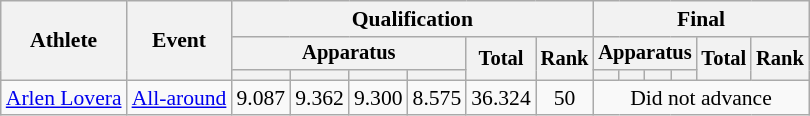<table class="wikitable" style="font-size:90%">
<tr>
<th rowspan=3>Athlete</th>
<th rowspan=3>Event</th>
<th colspan=6>Qualification</th>
<th colspan=6>Final</th>
</tr>
<tr style="font-size:95%">
<th colspan=4>Apparatus</th>
<th rowspan=2>Total</th>
<th rowspan=2>Rank</th>
<th colspan=4>Apparatus</th>
<th rowspan=2>Total</th>
<th rowspan=2>Rank</th>
</tr>
<tr style="font-size:95%">
<th></th>
<th></th>
<th></th>
<th></th>
<th></th>
<th></th>
<th></th>
<th></th>
</tr>
<tr align=center>
<td align=left><a href='#'>Arlen Lovera</a></td>
<td align=left><a href='#'>All-around</a></td>
<td>9.087</td>
<td>9.362</td>
<td>9.300</td>
<td>8.575</td>
<td>36.324</td>
<td>50</td>
<td colspan = 6>Did not advance</td>
</tr>
</table>
